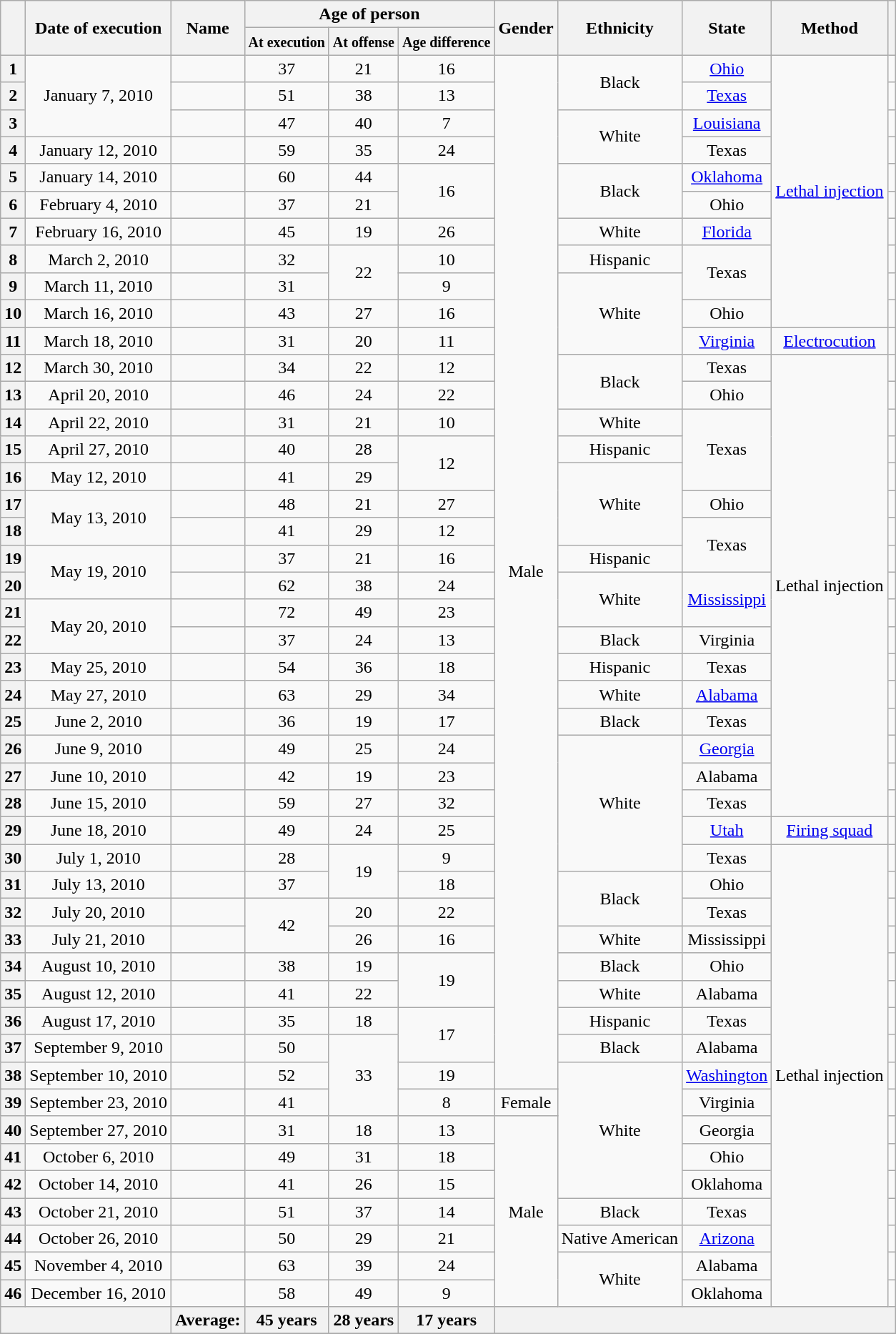<table class="wikitable sortable" style="text-align:center;">
<tr>
<th scope="col" rowspan="2"></th>
<th scope="col" rowspan="2" data-sort-type="date">Date of execution</th>
<th scope="col" rowspan="2">Name</th>
<th scope="col" colspan="3">Age of person</th>
<th scope="col" rowspan="2">Gender</th>
<th scope="col" rowspan="2">Ethnicity</th>
<th scope="col" rowspan="2">State</th>
<th scope="col" rowspan="2">Method</th>
<th scope="col" rowspan="2"></th>
</tr>
<tr>
<th scope="col"><small>At execution</small></th>
<th scope="col"><small>At offense</small></th>
<th scope="col"><small>Age difference</small></th>
</tr>
<tr>
<th scope="row">1</th>
<td rowspan="3">January 7, 2010</td>
<td></td>
<td>37 </td>
<td>21</td>
<td>16</td>
<td rowspan="38">Male</td>
<td rowspan="2">Black</td>
<td><a href='#'>Ohio</a></td>
<td rowspan="10"><a href='#'>Lethal injection</a></td>
<td></td>
</tr>
<tr>
<th scope="row">2</th>
<td></td>
<td>51 </td>
<td>38</td>
<td>13</td>
<td><a href='#'>Texas</a></td>
<td></td>
</tr>
<tr>
<th scope="row">3</th>
<td></td>
<td>47 </td>
<td>40</td>
<td>7</td>
<td rowspan="2">White</td>
<td><a href='#'>Louisiana</a></td>
<td></td>
</tr>
<tr>
<th scope="row">4</th>
<td>January 12, 2010</td>
<td></td>
<td>59 </td>
<td>35</td>
<td>24</td>
<td>Texas</td>
<td></td>
</tr>
<tr>
<th scope="row">5</th>
<td>January 14, 2010</td>
<td></td>
<td>60 </td>
<td>44</td>
<td rowspan="2">16</td>
<td rowspan="2">Black</td>
<td><a href='#'>Oklahoma</a></td>
<td></td>
</tr>
<tr>
<th scope="row">6</th>
<td>February 4, 2010</td>
<td></td>
<td>37 </td>
<td>21</td>
<td>Ohio</td>
<td></td>
</tr>
<tr>
<th scope="row">7</th>
<td>February 16, 2010</td>
<td></td>
<td>45 </td>
<td>19</td>
<td>26</td>
<td>White</td>
<td><a href='#'>Florida</a></td>
<td></td>
</tr>
<tr>
<th scope="row">8</th>
<td>March 2, 2010</td>
<td></td>
<td>32 </td>
<td rowspan="2">22</td>
<td>10</td>
<td>Hispanic</td>
<td rowspan="2">Texas</td>
<td></td>
</tr>
<tr>
<th scope="row">9</th>
<td>March 11, 2010</td>
<td></td>
<td>31 </td>
<td>9</td>
<td rowspan="3">White</td>
<td></td>
</tr>
<tr>
<th scope="row">10</th>
<td>March 16, 2010</td>
<td></td>
<td>43 </td>
<td>27</td>
<td>16</td>
<td>Ohio</td>
<td></td>
</tr>
<tr>
<th scope="row">11</th>
<td>March 18, 2010</td>
<td></td>
<td>31 </td>
<td>20</td>
<td>11</td>
<td><a href='#'>Virginia</a></td>
<td><a href='#'>Electrocution</a></td>
<td></td>
</tr>
<tr>
<th scope="row">12</th>
<td>March 30, 2010</td>
<td></td>
<td>34 </td>
<td>22</td>
<td>12</td>
<td rowspan="2">Black</td>
<td>Texas</td>
<td rowspan="17">Lethal injection</td>
<td></td>
</tr>
<tr>
<th scope="row">13</th>
<td>April 20, 2010</td>
<td></td>
<td>46 </td>
<td>24</td>
<td>22</td>
<td>Ohio</td>
<td></td>
</tr>
<tr>
<th scope="row">14</th>
<td>April 22, 2010</td>
<td></td>
<td>31 </td>
<td>21</td>
<td>10</td>
<td>White</td>
<td rowspan="3">Texas</td>
<td></td>
</tr>
<tr>
<th scope="row">15</th>
<td>April 27, 2010</td>
<td></td>
<td>40 </td>
<td>28</td>
<td rowspan="2">12</td>
<td>Hispanic</td>
<td></td>
</tr>
<tr>
<th scope="row">16</th>
<td>May 12, 2010</td>
<td></td>
<td>41 </td>
<td>29</td>
<td rowspan="3">White</td>
<td></td>
</tr>
<tr>
<th scope="row">17</th>
<td rowspan="2">May 13, 2010</td>
<td></td>
<td>48 </td>
<td>21</td>
<td>27</td>
<td>Ohio</td>
<td></td>
</tr>
<tr>
<th scope="row">18</th>
<td></td>
<td>41 </td>
<td>29</td>
<td>12</td>
<td rowspan="2">Texas</td>
<td></td>
</tr>
<tr>
<th scope="row">19</th>
<td rowspan="2">May 19, 2010</td>
<td></td>
<td>37 </td>
<td>21</td>
<td>16</td>
<td>Hispanic</td>
<td></td>
</tr>
<tr>
<th scope="row">20</th>
<td></td>
<td>62 </td>
<td>38</td>
<td>24</td>
<td rowspan="2">White</td>
<td rowspan="2"><a href='#'>Mississippi</a></td>
<td></td>
</tr>
<tr>
<th scope="row">21</th>
<td rowspan="2">May 20, 2010</td>
<td></td>
<td>72 </td>
<td>49</td>
<td>23</td>
<td></td>
</tr>
<tr>
<th scope="row">22</th>
<td></td>
<td>37 </td>
<td>24</td>
<td>13</td>
<td>Black</td>
<td>Virginia</td>
<td></td>
</tr>
<tr>
<th scope="row">23</th>
<td>May 25, 2010</td>
<td></td>
<td>54 </td>
<td>36</td>
<td>18</td>
<td>Hispanic</td>
<td>Texas</td>
<td></td>
</tr>
<tr>
<th scope="row">24</th>
<td>May 27, 2010</td>
<td></td>
<td>63 </td>
<td>29</td>
<td>34</td>
<td>White</td>
<td><a href='#'>Alabama</a></td>
<td></td>
</tr>
<tr>
<th scope="row">25</th>
<td>June 2, 2010</td>
<td></td>
<td>36 </td>
<td>19</td>
<td>17</td>
<td>Black</td>
<td>Texas</td>
<td></td>
</tr>
<tr>
<th scope="row">26</th>
<td>June 9, 2010</td>
<td></td>
<td>49 </td>
<td>25</td>
<td>24</td>
<td rowspan="5">White</td>
<td><a href='#'>Georgia</a></td>
<td></td>
</tr>
<tr>
<th scope="row">27</th>
<td>June 10, 2010</td>
<td></td>
<td>42 </td>
<td>19</td>
<td>23</td>
<td>Alabama</td>
<td></td>
</tr>
<tr>
<th scope="row">28</th>
<td>June 15, 2010</td>
<td></td>
<td>59 </td>
<td>27</td>
<td>32</td>
<td>Texas</td>
<td></td>
</tr>
<tr>
<th scope="row">29</th>
<td>June 18, 2010</td>
<td></td>
<td>49 </td>
<td>24</td>
<td>25</td>
<td><a href='#'>Utah</a></td>
<td><a href='#'>Firing squad</a></td>
<td></td>
</tr>
<tr>
<th scope="row">30</th>
<td>July 1, 2010</td>
<td></td>
<td>28 </td>
<td rowspan="2">19</td>
<td>9</td>
<td>Texas</td>
<td rowspan="17">Lethal injection</td>
<td></td>
</tr>
<tr>
<th scope="row">31</th>
<td>July 13, 2010</td>
<td></td>
<td>37 </td>
<td>18</td>
<td rowspan="2">Black</td>
<td>Ohio</td>
<td></td>
</tr>
<tr>
<th scope="row">32</th>
<td>July 20, 2010</td>
<td></td>
<td rowspan="2">42 </td>
<td>20</td>
<td>22</td>
<td>Texas</td>
<td></td>
</tr>
<tr>
<th scope="row">33</th>
<td>July 21, 2010</td>
<td></td>
<td>26 </td>
<td>16</td>
<td>White</td>
<td>Mississippi</td>
<td></td>
</tr>
<tr>
<th scope="row">34</th>
<td>August 10, 2010</td>
<td></td>
<td>38 </td>
<td>19</td>
<td rowspan="2">19</td>
<td>Black</td>
<td>Ohio</td>
<td></td>
</tr>
<tr>
<th scope="row">35</th>
<td>August 12, 2010</td>
<td></td>
<td>41 </td>
<td>22</td>
<td>White</td>
<td>Alabama</td>
<td></td>
</tr>
<tr>
<th scope="row">36</th>
<td>August 17, 2010</td>
<td></td>
<td>35 </td>
<td>18</td>
<td rowspan="2">17</td>
<td>Hispanic</td>
<td>Texas</td>
<td></td>
</tr>
<tr>
<th scope="row">37</th>
<td>September 9, 2010</td>
<td></td>
<td>50 </td>
<td rowspan="3">33</td>
<td>Black</td>
<td>Alabama</td>
<td></td>
</tr>
<tr>
<th scope="row">38</th>
<td>September 10, 2010</td>
<td></td>
<td>52 </td>
<td>19</td>
<td rowspan="5">White</td>
<td><a href='#'>Washington</a></td>
<td></td>
</tr>
<tr>
<th scope="row">39</th>
<td>September 23, 2010</td>
<td></td>
<td>41 </td>
<td>8</td>
<td>Female</td>
<td>Virginia</td>
<td></td>
</tr>
<tr>
<th scope="row">40</th>
<td>September 27, 2010</td>
<td></td>
<td>31 </td>
<td>18</td>
<td>13</td>
<td rowspan="7">Male</td>
<td>Georgia</td>
<td></td>
</tr>
<tr>
<th scope="row">41</th>
<td>October 6, 2010</td>
<td></td>
<td>49 </td>
<td>31</td>
<td>18</td>
<td>Ohio</td>
<td></td>
</tr>
<tr>
<th scope="row">42</th>
<td>October 14, 2010</td>
<td></td>
<td>41 </td>
<td>26</td>
<td>15</td>
<td>Oklahoma</td>
<td></td>
</tr>
<tr>
<th scope="row">43</th>
<td>October 21, 2010</td>
<td></td>
<td>51 </td>
<td>37</td>
<td>14</td>
<td>Black</td>
<td>Texas</td>
<td></td>
</tr>
<tr>
<th scope="row">44</th>
<td>October 26, 2010</td>
<td></td>
<td>50 </td>
<td>29</td>
<td>21</td>
<td>Native American</td>
<td><a href='#'>Arizona</a></td>
<td></td>
</tr>
<tr>
<th scope="row">45</th>
<td>November 4, 2010</td>
<td></td>
<td>63 </td>
<td>39</td>
<td>24</td>
<td rowspan="2">White</td>
<td>Alabama</td>
<td></td>
</tr>
<tr>
<th scope="row">46</th>
<td>December 16, 2010</td>
<td></td>
<td>58 </td>
<td>49</td>
<td>9</td>
<td>Oklahoma</td>
<td></td>
</tr>
<tr class="sortbottom">
<th colspan="2"></th>
<th>Average:</th>
<th>45 years</th>
<th>28 years</th>
<th>17 years</th>
<th colspan="5"></th>
</tr>
<tr>
</tr>
</table>
